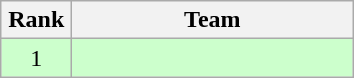<table class="wikitable" style="text-align:center">
<tr>
<th width=40>Rank</th>
<th width=180>Team</th>
</tr>
<tr bgcolor=#ccffcc>
<td>1</td>
<td style="text-align:left"></td>
</tr>
</table>
